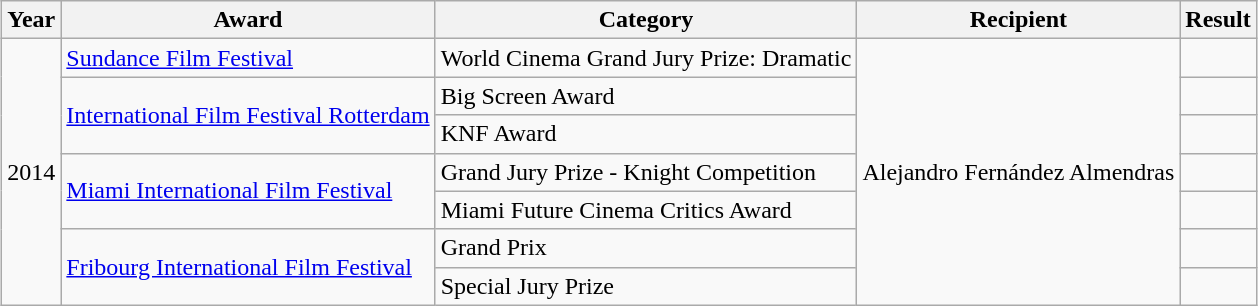<table class="wikitable sortable" style="margin:1em auto;">
<tr>
<th>Year</th>
<th>Award</th>
<th>Category</th>
<th>Recipient</th>
<th>Result</th>
</tr>
<tr>
<td rowspan="7">2014</td>
<td><a href='#'>Sundance Film Festival</a></td>
<td>World Cinema Grand Jury Prize: Dramatic</td>
<td rowspan="7">Alejandro Fernández Almendras</td>
<td></td>
</tr>
<tr>
<td rowspan="2"><a href='#'>International Film Festival Rotterdam</a></td>
<td>Big Screen Award</td>
<td></td>
</tr>
<tr>
<td>KNF Award</td>
<td></td>
</tr>
<tr>
<td rowspan="2"><a href='#'>Miami International Film Festival</a></td>
<td>Grand Jury Prize - Knight Competition</td>
<td></td>
</tr>
<tr>
<td>Miami Future Cinema Critics Award</td>
<td></td>
</tr>
<tr>
<td rowspan="2"><a href='#'>Fribourg International Film Festival</a></td>
<td>Grand Prix</td>
<td></td>
</tr>
<tr>
<td>Special Jury Prize</td>
<td></td>
</tr>
</table>
